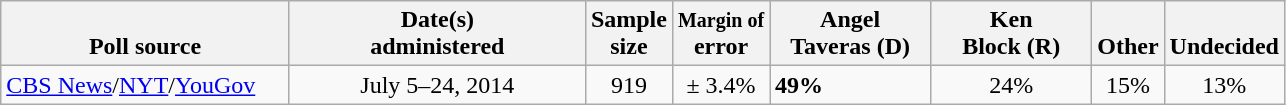<table class="wikitable">
<tr valign= bottom>
<th style="width:185px;">Poll source</th>
<th style="width:190px;">Date(s)<br>administered</th>
<th class=small>Sample<br>size</th>
<th><small>Margin of</small><br>error</th>
<th style="width:100px;">Angel<br>Taveras (D)</th>
<th style="width:100px;">Ken<br>Block (R)</th>
<th style="width:40px;">Other</th>
<th style="width:40px;">Undecided</th>
</tr>
<tr>
<td><a href='#'>CBS News</a>/<a href='#'>NYT</a>/<a href='#'>YouGov</a></td>
<td align=center>July 5–24, 2014</td>
<td align=center>919</td>
<td align=center>± 3.4%</td>
<td><strong>49%</strong></td>
<td align=center>24%</td>
<td align=center>15%</td>
<td align=center>13%</td>
</tr>
</table>
